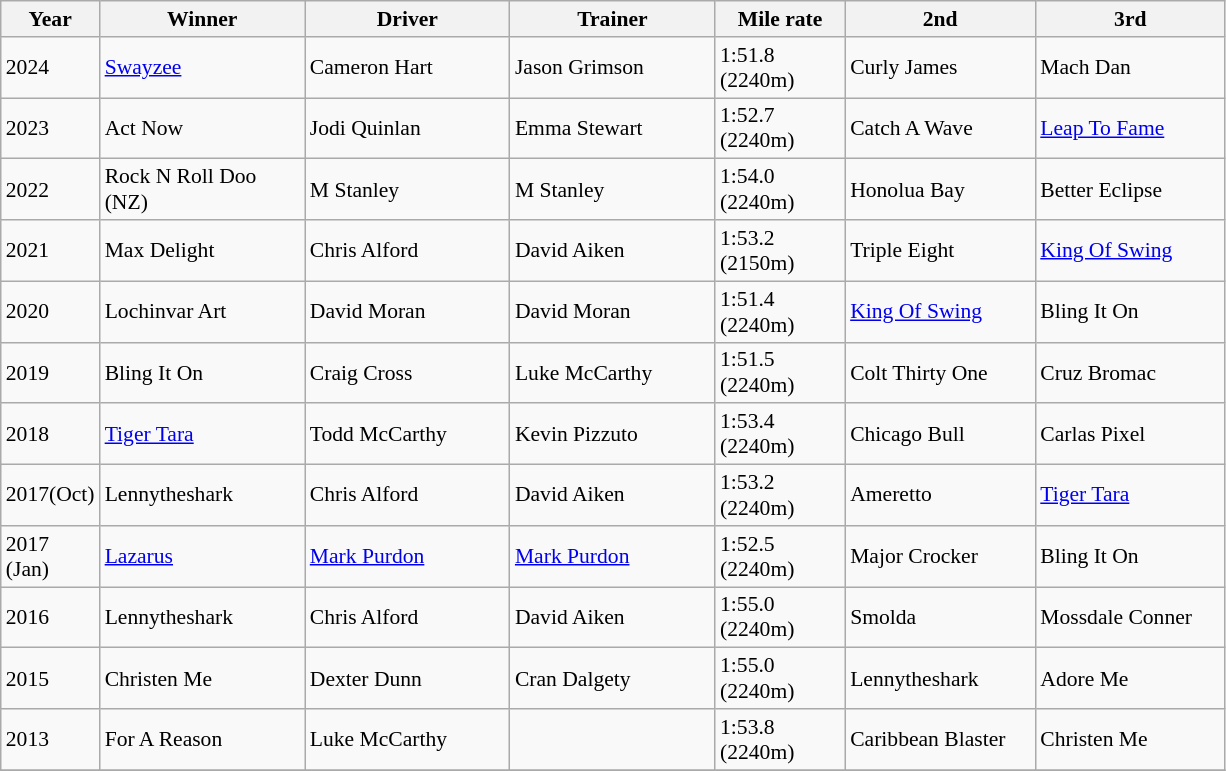<table class="wikitable sortable" style="font-size:90%;">
<tr>
<th width="44px">Year</th>
<th width="130px">Winner</th>
<th width="130px">Driver</th>
<th width="130px">Trainer</th>
<th width="80px">Mile rate</th>
<th width="120px">2nd</th>
<th width="120px">3rd</th>
</tr>
<tr>
<td>2024</td>
<td><a href='#'>Swayzee</a></td>
<td>Cameron Hart</td>
<td>Jason Grimson</td>
<td>1:51.8 (2240m)</td>
<td>Curly James</td>
<td>Mach Dan</td>
</tr>
<tr>
<td>2023</td>
<td>Act Now</td>
<td>Jodi Quinlan</td>
<td>Emma Stewart</td>
<td>1:52.7 (2240m)</td>
<td>Catch A Wave</td>
<td><a href='#'>Leap To Fame</a></td>
</tr>
<tr>
<td>2022</td>
<td>Rock N Roll Doo (NZ)</td>
<td>M Stanley</td>
<td>M Stanley</td>
<td>1:54.0 (2240m)</td>
<td>Honolua Bay</td>
<td>Better Eclipse</td>
</tr>
<tr>
<td>2021</td>
<td>Max Delight</td>
<td>Chris Alford</td>
<td>David Aiken</td>
<td>1:53.2 (2150m)</td>
<td>Triple Eight</td>
<td><a href='#'>King Of Swing</a></td>
</tr>
<tr>
<td>2020</td>
<td>Lochinvar Art</td>
<td>David Moran</td>
<td>David Moran</td>
<td>1:51.4 (2240m)</td>
<td><a href='#'>King Of Swing</a></td>
<td>Bling It On</td>
</tr>
<tr>
<td>2019</td>
<td>Bling It On</td>
<td>Craig Cross</td>
<td>Luke McCarthy</td>
<td>1:51.5 (2240m)</td>
<td>Colt Thirty One</td>
<td>Cruz Bromac</td>
</tr>
<tr>
<td>2018</td>
<td><a href='#'>Tiger Tara</a></td>
<td>Todd McCarthy</td>
<td>Kevin Pizzuto</td>
<td>1:53.4 (2240m)</td>
<td>Chicago Bull</td>
<td>Carlas Pixel</td>
</tr>
<tr>
<td>2017(Oct)</td>
<td>Lennytheshark</td>
<td>Chris Alford</td>
<td>David Aiken</td>
<td>1:53.2 (2240m)</td>
<td>Ameretto</td>
<td><a href='#'>Tiger Tara</a></td>
</tr>
<tr>
<td>2017 (Jan)</td>
<td><a href='#'>Lazarus</a></td>
<td><a href='#'>Mark Purdon</a></td>
<td><a href='#'>Mark Purdon</a></td>
<td>1:52.5 (2240m)</td>
<td>Major Crocker</td>
<td>Bling It On</td>
</tr>
<tr>
<td>2016</td>
<td>Lennytheshark</td>
<td>Chris Alford</td>
<td>David Aiken</td>
<td>1:55.0 (2240m)</td>
<td>Smolda</td>
<td>Mossdale Conner</td>
</tr>
<tr>
<td>2015</td>
<td>Christen Me</td>
<td>Dexter Dunn</td>
<td>Cran Dalgety</td>
<td>1:55.0 (2240m)</td>
<td>Lennytheshark</td>
<td>Adore Me</td>
</tr>
<tr>
<td>2013</td>
<td>For A Reason</td>
<td>Luke McCarthy</td>
<td></td>
<td>1:53.8  (2240m)</td>
<td>Caribbean Blaster</td>
<td>Christen Me</td>
</tr>
<tr>
</tr>
</table>
